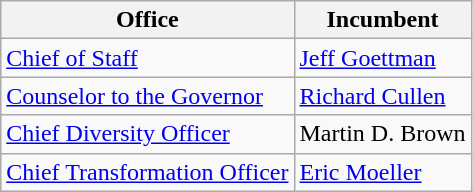<table class=wikitable>
<tr>
<th>Office</th>
<th>Incumbent</th>
</tr>
<tr>
<td><a href='#'>Chief of Staff</a></td>
<td><a href='#'>Jeff Goettman</a></td>
</tr>
<tr>
<td><a href='#'>Counselor to the Governor</a></td>
<td><a href='#'>Richard Cullen</a></td>
</tr>
<tr>
<td><a href='#'>Chief Diversity Officer</a></td>
<td>Martin D. Brown</td>
</tr>
<tr>
<td><a href='#'>Chief Transformation Officer</a></td>
<td><a href='#'>Eric Moeller</a></td>
</tr>
</table>
